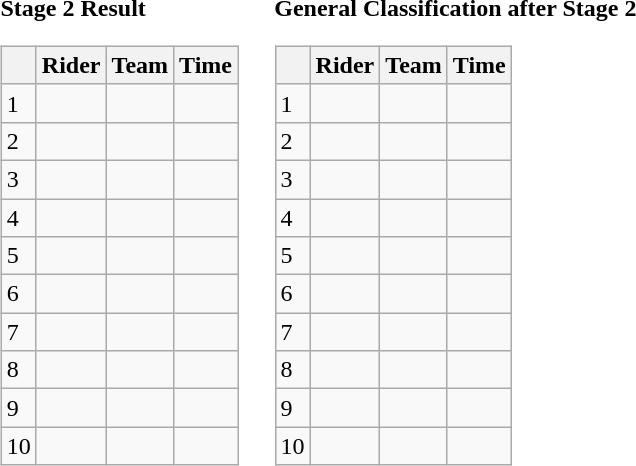<table>
<tr>
<td><strong>Stage 2 Result</strong><br><table class="wikitable">
<tr>
<th></th>
<th>Rider</th>
<th>Team</th>
<th>Time</th>
</tr>
<tr>
<td>1</td>
<td></td>
<td></td>
<td align=right></td>
</tr>
<tr>
<td>2</td>
<td></td>
<td></td>
<td align=right></td>
</tr>
<tr>
<td>3</td>
<td></td>
<td></td>
<td align=right></td>
</tr>
<tr>
<td>4</td>
<td></td>
<td></td>
<td align=right></td>
</tr>
<tr>
<td>5</td>
<td></td>
<td></td>
<td align=right></td>
</tr>
<tr>
<td>6</td>
<td></td>
<td></td>
<td align=right></td>
</tr>
<tr>
<td>7</td>
<td></td>
<td></td>
<td align=right></td>
</tr>
<tr>
<td>8</td>
<td></td>
<td></td>
<td align=right></td>
</tr>
<tr>
<td>9</td>
<td></td>
<td></td>
<td align=right></td>
</tr>
<tr>
<td>10</td>
<td></td>
<td></td>
<td align=right></td>
</tr>
</table>
</td>
<td></td>
<td><strong>General Classification after Stage 2</strong><br><table class="wikitable">
<tr>
<th></th>
<th>Rider</th>
<th>Team</th>
<th>Time</th>
</tr>
<tr>
<td>1</td>
<td> </td>
<td></td>
<td align=right></td>
</tr>
<tr>
<td>2</td>
<td></td>
<td></td>
<td align=right></td>
</tr>
<tr>
<td>3</td>
<td> </td>
<td></td>
<td align=right></td>
</tr>
<tr>
<td>4</td>
<td></td>
<td></td>
<td align=right></td>
</tr>
<tr>
<td>5</td>
<td></td>
<td></td>
<td align=right></td>
</tr>
<tr>
<td>6</td>
<td></td>
<td></td>
<td align=right></td>
</tr>
<tr>
<td>7</td>
<td></td>
<td></td>
<td align=right></td>
</tr>
<tr>
<td>8</td>
<td></td>
<td></td>
<td align=right></td>
</tr>
<tr>
<td>9</td>
<td></td>
<td></td>
<td align=right></td>
</tr>
<tr>
<td>10</td>
<td></td>
<td></td>
<td align=right></td>
</tr>
</table>
</td>
</tr>
</table>
